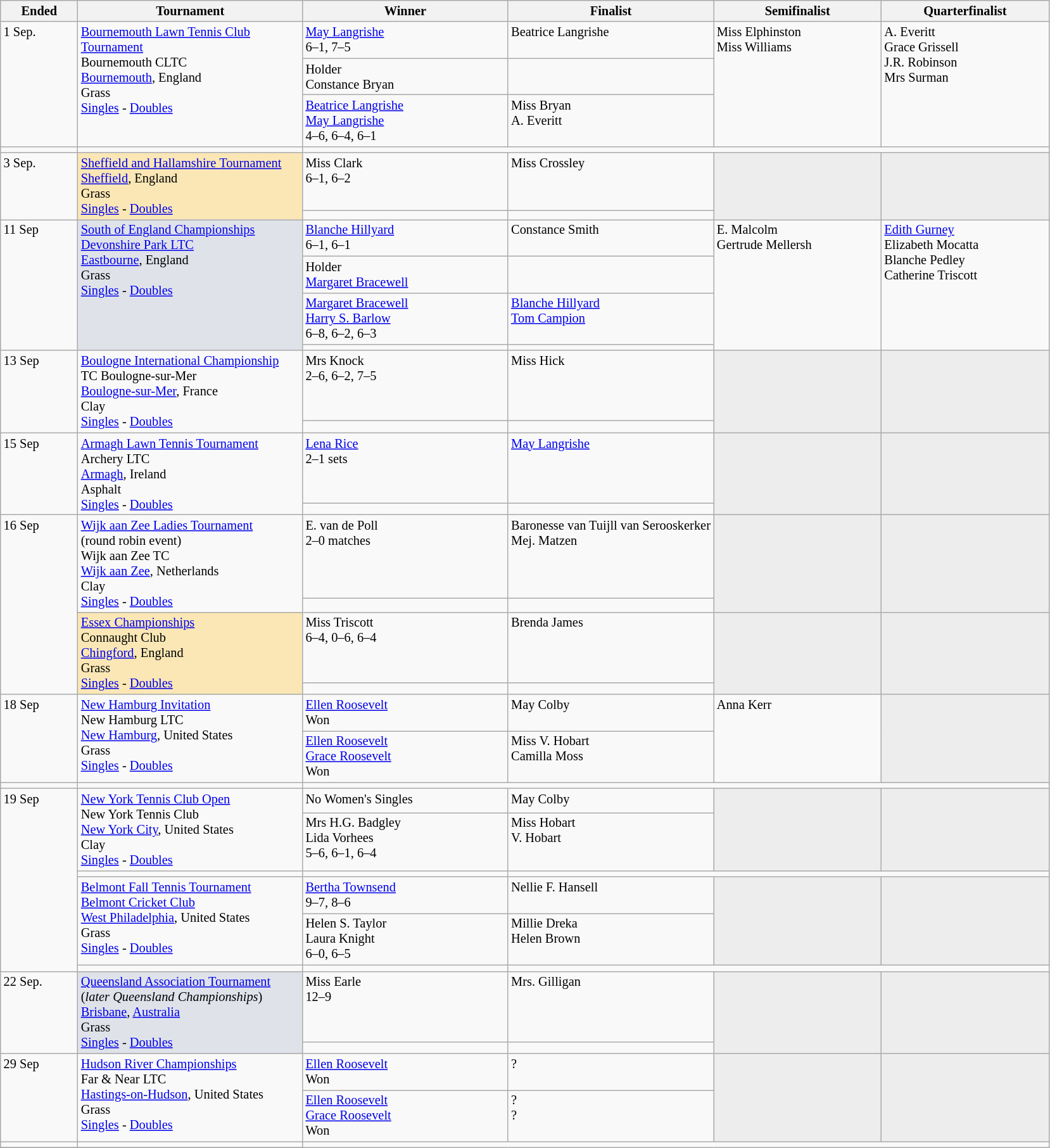<table class="wikitable" style="font-size:85%;">
<tr>
<th width="75">Ended</th>
<th width="230">Tournament</th>
<th width="210">Winner</th>
<th width="210">Finalist</th>
<th width="170">Semifinalist</th>
<th width="170">Quarterfinalist</th>
</tr>
<tr valign=top>
<td rowspan=3>1 Sep.</td>
<td rowspan=3><a href='#'>Bournemouth Lawn Tennis Club Tournament</a><br>Bournemouth CLTC<br><a href='#'>Bournemouth</a>, England<br>Grass<br><a href='#'>Singles</a> - <a href='#'>Doubles</a></td>
<td> <a href='#'>May Langrishe</a><br>6–1, 7–5</td>
<td>  Beatrice Langrishe</td>
<td rowspan=3> Miss Elphinston <br> Miss Williams</td>
<td rowspan=3> A. Everitt <br> Grace Grissell  <br> J.R. Robinson <br>  Mrs Surman</td>
</tr>
<tr valign=top>
<td>Holder<br> Constance Bryan</td>
</tr>
<tr valign=top>
<td> <a href='#'>Beatrice Langrishe</a><br> <a href='#'>May Langrishe</a><br>4–6, 6–4, 6–1</td>
<td> Miss Bryan<br> A. Everitt</td>
</tr>
<tr valign=top>
<td></td>
<td></td>
</tr>
<tr valign=top>
<td rowspan=2>3 Sep.</td>
<td style="background:#fae7b5" rowspan=2><a href='#'>Sheffield and Hallamshire Tournament</a><br> <a href='#'>Sheffield</a>, England<br>Grass<br><a href='#'>Singles</a> - <a href='#'>Doubles</a></td>
<td> Miss Clark<br>6–1, 6–2</td>
<td> Miss Crossley</td>
<td style="background:#ededed;" rowspan=2></td>
<td style="background:#ededed;" rowspan=2></td>
</tr>
<tr valign=top>
<td></td>
<td></td>
</tr>
<tr valign=top>
<td rowspan=4>11 Sep</td>
<td style="background:#dfe2e9" rowspan=4><a href='#'>South of England Championships</a><br><a href='#'>Devonshire Park LTC</a><br><a href='#'>Eastbourne</a>, England<br>Grass<br><a href='#'>Singles</a> - <a href='#'>Doubles</a></td>
<td> <a href='#'>Blanche Hillyard</a><br>6–1, 6–1</td>
<td> Constance Smith</td>
<td rowspan=4> E. Malcolm<br>  Gertrude Mellersh</td>
<td rowspan=4> <a href='#'>Edith Gurney</a><br> Elizabeth Mocatta <br> Blanche Pedley<br> Catherine Triscott</td>
</tr>
<tr valign=top>
<td>Holder<br> <a href='#'>Margaret Bracewell</a></td>
</tr>
<tr valign=top>
<td> <a href='#'>Margaret Bracewell</a><br> <a href='#'>Harry S. Barlow</a><br>6–8, 6–2, 6–3</td>
<td> <a href='#'>Blanche Hillyard</a><br> <a href='#'>Tom Campion</a></td>
</tr>
<tr valign=top>
<td></td>
<td></td>
</tr>
<tr valign=top>
<td rowspan=2>13 Sep</td>
<td rowspan=2><a href='#'>Boulogne International Championship</a><br>TC Boulogne-sur-Mer<br><a href='#'>Boulogne-sur-Mer</a>, France<br>Clay<br><a href='#'>Singles</a> - <a href='#'>Doubles</a></td>
<td> Mrs Knock<br>2–6, 6–2, 7–5</td>
<td> Miss Hick</td>
<td style="background:#ededed;" rowspan=2></td>
<td style="background:#ededed;" rowspan=2></td>
</tr>
<tr valign=top>
<td></td>
<td></td>
</tr>
<tr valign=top>
<td rowspan=2>15 Sep</td>
<td rowspan=2><a href='#'>Armagh Lawn Tennis Tournament</a><br> Archery LTC<br><a href='#'>Armagh</a>, Ireland<br>Asphalt<br><a href='#'>Singles</a> - <a href='#'>Doubles</a></td>
<td> <a href='#'>Lena Rice</a><br>2–1 sets</td>
<td> <a href='#'>May Langrishe</a></td>
<td style="background:#ededed;" rowspan=2></td>
<td style="background:#ededed;" rowspan=2></td>
</tr>
<tr valign=top>
<td></td>
<td></td>
</tr>
<tr valign=top>
<td rowspan=4>16 Sep</td>
<td rowspan=2><a href='#'>Wijk aan Zee Ladies Tournament</a><br>(round robin event)<br>Wijk aan Zee TC<br><a href='#'>Wijk aan Zee</a>, Netherlands<br>Clay<br><a href='#'>Singles</a> - <a href='#'>Doubles</a></td>
<td> E. van de Poll <br>2–0 matches</td>
<td> Baronesse van Tuijll van Serooskerker<br> Mej. Matzen</td>
<td style="background:#ededed;" rowspan=2></td>
<td style="background:#ededed;" rowspan=2></td>
</tr>
<tr valign=top>
<td></td>
<td></td>
</tr>
<tr valign=top>
<td style="background:#fae7b5" rowspan=2><a href='#'>Essex Championships</a><br>Connaught Club<br><a href='#'>Chingford</a>, England<br>Grass<br><a href='#'>Singles</a> - <a href='#'>Doubles</a></td>
<td> Miss Triscott<br>6–4, 0–6, 6–4</td>
<td> Brenda James</td>
<td style="background:#ededed;" rowspan=2></td>
<td style="background:#ededed;" rowspan=2></td>
</tr>
<tr valign=top>
<td></td>
<td></td>
</tr>
<tr valign=top>
<td rowspan=2>18 Sep</td>
<td rowspan=2><a href='#'>New Hamburg Invitation</a><br>New Hamburg LTC<br> <a href='#'>New Hamburg</a>, United States<br>Grass<br><a href='#'>Singles</a> - <a href='#'>Doubles</a></td>
<td> <a href='#'>Ellen Roosevelt</a><br>Won</td>
<td> May Colby</td>
<td rowspan=2> Anna Kerr</td>
<td style="background:#ededed;" rowspan=2></td>
</tr>
<tr valign=top>
<td> <a href='#'>Ellen Roosevelt</a><br> <a href='#'>Grace Roosevelt</a><br>Won</td>
<td> Miss V. Hobart<br> Camilla Moss</td>
</tr>
<tr valign=top>
<td></td>
<td></td>
</tr>
<tr valign=top>
<td rowspan=6>19 Sep</td>
<td rowspan=2><a href='#'>New York Tennis Club Open</a><br>New York Tennis Club<br><a href='#'>New York City</a>, United States<br>Clay<br><a href='#'>Singles</a> - <a href='#'>Doubles</a></td>
<td>No Women's Singles</td>
<td> May Colby</td>
<td style="background:#ededed;" rowspan=2></td>
<td style="background:#ededed;" rowspan=2></td>
</tr>
<tr valign=top>
<td> Mrs H.G. Badgley<br> Lida Vorhees<br>5–6, 6–1, 6–4</td>
<td> Miss Hobart<br> V. Hobart</td>
</tr>
<tr valign=top>
<td></td>
<td></td>
</tr>
<tr valign=top>
<td rowspan=2><a href='#'>Belmont Fall Tennis Tournament</a><br><a href='#'>Belmont Cricket Club</a><br><a href='#'>West Philadelphia</a>, United States<br>Grass<br><a href='#'>Singles</a> - <a href='#'>Doubles</a></td>
<td> <a href='#'>Bertha Townsend</a><br>9–7, 8–6</td>
<td> Nellie F. Hansell</td>
<td style="background:#ededed;" rowspan=2></td>
<td style="background:#ededed;" rowspan=2></td>
</tr>
<tr valign=top>
<td> Helen S. Taylor<br> Laura Knight <br>6–0, 6–5</td>
<td> Millie Dreka<br> Helen Brown</td>
</tr>
<tr valign=top>
<td></td>
<td></td>
</tr>
<tr valign=top>
<td rowspan=2>22 Sep.</td>
<td style="background:#dfe2e9" rowspan=2><a href='#'>Queensland Association Tournament</a><br>(<em>later Queensland Championships</em>) <br><a href='#'>Brisbane</a>, <a href='#'>Australia</a><br>Grass<br><a href='#'>Singles</a> - <a href='#'>Doubles</a></td>
<td> Miss Earle<br>12–9</td>
<td> Mrs. Gilligan</td>
<td style="background:#ededed;" rowspan=2></td>
<td style="background:#ededed;" rowspan=2></td>
</tr>
<tr valign=top>
<td></td>
<td></td>
</tr>
<tr valign=top>
<td rowspan=2>29 Sep</td>
<td rowspan=2><a href='#'>Hudson River Championships</a><br>Far & Near LTC<br><a href='#'>Hastings-on-Hudson</a>, United States<br>Grass<br><a href='#'>Singles</a> - <a href='#'>Doubles</a></td>
<td> <a href='#'>Ellen Roosevelt</a><br>Won</td>
<td> ?</td>
<td style="background:#ededed;" rowspan=2></td>
<td style="background:#ededed;" rowspan=2></td>
</tr>
<tr valign=top>
<td> <a href='#'>Ellen Roosevelt</a><br> <a href='#'>Grace Roosevelt</a><br>Won</td>
<td> ?<br> ?</td>
</tr>
<tr valign=top>
<td></td>
<td></td>
</tr>
<tr valign=top>
</tr>
</table>
